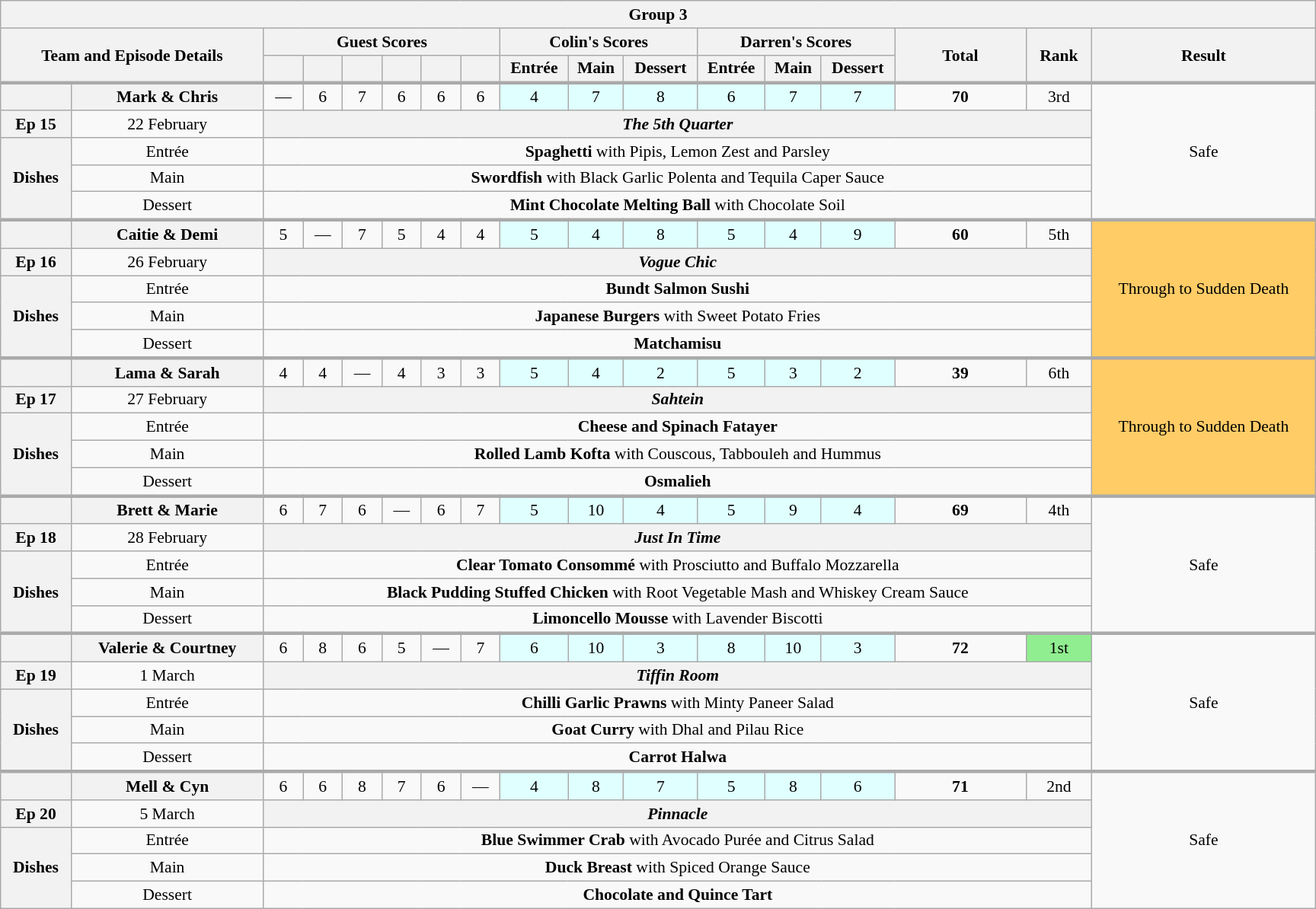<table class="wikitable plainrowheaders" style="margin:1em auto; text-align:center; font-size:90%; width:80em;">
<tr>
<th colspan="20" >Group 3</th>
</tr>
<tr>
<th scope="col" rowspan="2" colspan="2" style="width:20%;">Team and Episode Details</th>
<th scope="col" colspan="6" style="width:15%;">Guest Scores</th>
<th scope="col" colspan="3" style="width:15%;">Colin's Scores</th>
<th scope="col" colspan="3" style="width:15%;">Darren's Scores</th>
<th scope="col" rowspan="2" style="width:10%;">Total<br><small></small></th>
<th scope="col" rowspan="2" style="width:5%;">Rank</th>
<th scope="col" rowspan="2" style="width:20%;">Result</th>
</tr>
<tr>
<th scope="col" style="width:3%;"></th>
<th scope="col" style="width:3%;"></th>
<th scope="col" style="width:3%;"></th>
<th scope="col" style="width:3%;"></th>
<th scope="col" style="width:3%;"></th>
<th scope="col" style="width:3%;"></th>
<th scope="col">Entrée</th>
<th scope="col">Main</th>
<th scope="col">Dessert</th>
<th scope="col">Entrée</th>
<th scope="col">Main</th>
<th scope="col">Dessert</th>
</tr>
<tr style="border-top:3px solid #aaa;">
</tr>
<tr>
<th></th>
<th style="text-align:centre">Mark & Chris</th>
<td>—</td>
<td>6</td>
<td>7</td>
<td>6</td>
<td>6</td>
<td>6</td>
<td bgcolor=#E0FFFF>4</td>
<td bgcolor=#E0FFFF>7</td>
<td bgcolor=#E0FFFF>8</td>
<td bgcolor=#E0FFFF>6</td>
<td bgcolor=#E0FFFF>7</td>
<td bgcolor=#E0FFFF>7</td>
<td><strong>70</strong></td>
<td>3rd</td>
<td rowspan="5">Safe</td>
</tr>
<tr>
<th>Ep 15</th>
<td>22 February</td>
<th colspan="14"><em>The 5th Quarter</em></th>
</tr>
<tr>
<th rowspan="3">Dishes</th>
<td>Entrée</td>
<td colspan="14"><strong>Spaghetti</strong> with Pipis, Lemon Zest and Parsley</td>
</tr>
<tr>
<td>Main</td>
<td colspan="14"><strong>Swordfish</strong> with Black Garlic Polenta and Tequila Caper Sauce</td>
</tr>
<tr>
<td>Dessert</td>
<td colspan="14"><strong>Mint Chocolate Melting Ball</strong> with Chocolate Soil</td>
</tr>
<tr style="border-top:3px solid #aaa;">
<th></th>
<th style="text-align:centre">Caitie & Demi</th>
<td>5</td>
<td>—</td>
<td>7</td>
<td>5</td>
<td>4</td>
<td>4</td>
<td bgcolor=#E0FFFF>5</td>
<td bgcolor=#E0FFFF>4</td>
<td bgcolor=#E0FFFF>8</td>
<td bgcolor=#E0FFFF>5</td>
<td bgcolor=#E0FFFF>4</td>
<td bgcolor=#E0FFFF>9</td>
<td><strong>60</strong></td>
<td>5th</td>
<td rowspan="5" style="background:#FFCC66">Through to Sudden Death</td>
</tr>
<tr>
<th>Ep 16</th>
<td>26 February</td>
<th colspan="14"><em>Vogue Chic</em></th>
</tr>
<tr>
<th rowspan="3">Dishes</th>
<td>Entrée</td>
<td colspan="14"><strong>Bundt Salmon Sushi</strong></td>
</tr>
<tr>
<td>Main</td>
<td colspan="14"><strong>Japanese Burgers</strong> with Sweet Potato Fries</td>
</tr>
<tr>
<td>Dessert</td>
<td colspan="14"><strong>Matchamisu</strong></td>
</tr>
<tr style="border-top:3px solid #aaa;">
<th></th>
<th style="text-align:centre">Lama & Sarah</th>
<td>4</td>
<td>4</td>
<td>—</td>
<td>4</td>
<td>3</td>
<td>3</td>
<td bgcolor=#E0FFFF>5</td>
<td bgcolor=#E0FFFF>4</td>
<td bgcolor=#E0FFFF>2</td>
<td bgcolor=#E0FFFF>5</td>
<td bgcolor=#E0FFFF>3</td>
<td bgcolor=#E0FFFF>2</td>
<td><strong>39</strong></td>
<td>6th</td>
<td rowspan="5" style="background:#FFCC66">Through to Sudden Death</td>
</tr>
<tr>
<th>Ep 17</th>
<td>27 February</td>
<th colspan="14"><em>Sahtein</em></th>
</tr>
<tr>
<th rowspan="3">Dishes</th>
<td>Entrée</td>
<td colspan="14"><strong>Cheese and Spinach Fatayer</strong></td>
</tr>
<tr>
<td>Main</td>
<td colspan="14"><strong>Rolled Lamb Kofta</strong> with Couscous, Tabbouleh and Hummus</td>
</tr>
<tr>
<td>Dessert</td>
<td colspan="14"><strong>Osmalieh</strong></td>
</tr>
<tr style="border-top:3px solid #aaa;">
<th></th>
<th style="text-align:centre">Brett & Marie</th>
<td>6</td>
<td>7</td>
<td>6</td>
<td>—</td>
<td>6</td>
<td>7</td>
<td bgcolor=#E0FFFF>5</td>
<td bgcolor=#E0FFFF>10</td>
<td bgcolor=#E0FFFF>4</td>
<td bgcolor=#E0FFFF>5</td>
<td bgcolor=#E0FFFF>9</td>
<td bgcolor=#E0FFFF>4</td>
<td><strong>69</strong></td>
<td>4th</td>
<td rowspan="5">Safe</td>
</tr>
<tr>
<th>Ep 18</th>
<td>28 February</td>
<th colspan="14"><em>Just In Time</em></th>
</tr>
<tr>
<th rowspan="3">Dishes</th>
<td>Entrée</td>
<td colspan="14"><strong>Clear Tomato Consommé</strong> with Prosciutto and Buffalo Mozzarella</td>
</tr>
<tr>
<td>Main</td>
<td colspan="14"><strong>Black Pudding Stuffed Chicken</strong> with Root Vegetable Mash and Whiskey Cream Sauce</td>
</tr>
<tr>
<td>Dessert</td>
<td colspan="14"><strong>Limoncello Mousse</strong> with Lavender Biscotti</td>
</tr>
<tr style="border-top:3px solid #aaa;">
<th></th>
<th style="text-align:centre">Valerie & Courtney</th>
<td>6</td>
<td>8</td>
<td>6</td>
<td>5</td>
<td>—</td>
<td>7</td>
<td bgcolor=#E0FFFF>6</td>
<td bgcolor=#E0FFFF>10</td>
<td bgcolor=#E0FFFF>3</td>
<td bgcolor=#E0FFFF>8</td>
<td bgcolor=#E0FFFF>10</td>
<td bgcolor=#E0FFFF>3</td>
<td><strong>72</strong></td>
<td style="background:lightgreen">1st</td>
<td rowspan="5">Safe</td>
</tr>
<tr>
<th>Ep 19</th>
<td>1 March</td>
<th colspan="14"><em>Tiffin Room</em></th>
</tr>
<tr>
<th rowspan="3">Dishes</th>
<td>Entrée</td>
<td colspan="14"><strong>Chilli Garlic Prawns</strong> with Minty Paneer Salad</td>
</tr>
<tr>
<td>Main</td>
<td colspan="14"><strong>Goat Curry</strong> with Dhal and Pilau Rice</td>
</tr>
<tr>
<td>Dessert</td>
<td colspan="14"><strong>Carrot Halwa</strong></td>
</tr>
<tr style="border-top:3px solid #aaa;">
<th></th>
<th style="text-align:centre">Mell & Cyn</th>
<td>6</td>
<td>6</td>
<td>8</td>
<td>7</td>
<td>6</td>
<td>—</td>
<td bgcolor=#E0FFFF>4</td>
<td bgcolor=#E0FFFF>8</td>
<td bgcolor=#E0FFFF>7</td>
<td bgcolor=#E0FFFF>5</td>
<td bgcolor=#E0FFFF>8</td>
<td bgcolor=#E0FFFF>6</td>
<td><strong>71</strong></td>
<td>2nd</td>
<td rowspan="5">Safe</td>
</tr>
<tr>
<th>Ep 20</th>
<td>5 March</td>
<th colspan="14"><em>Pinnacle</em></th>
</tr>
<tr>
<th rowspan="3">Dishes</th>
<td>Entrée</td>
<td colspan="14"><strong>Blue Swimmer Crab</strong> with Avocado Purée and Citrus Salad</td>
</tr>
<tr>
<td>Main</td>
<td colspan="14"><strong>Duck Breast</strong> with Spiced Orange Sauce</td>
</tr>
<tr>
<td>Dessert</td>
<td colspan="14"><strong>Chocolate and Quince Tart</strong></td>
</tr>
</table>
